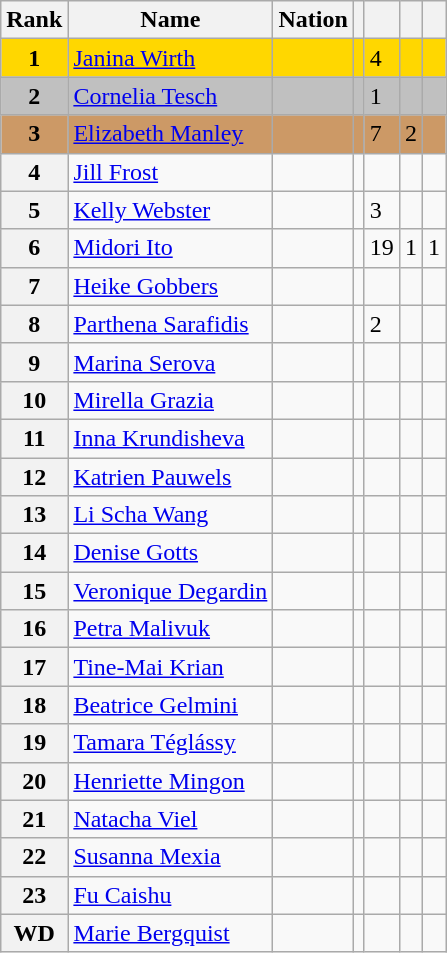<table class="wikitable sortable">
<tr>
<th>Rank</th>
<th>Name</th>
<th>Nation</th>
<th></th>
<th></th>
<th></th>
<th></th>
</tr>
<tr bgcolor=gold>
<td align=center><strong>1</strong></td>
<td><a href='#'>Janina Wirth</a></td>
<td></td>
<td></td>
<td>4</td>
<td></td>
<td></td>
</tr>
<tr bgcolor=silver>
<td align=center><strong>2</strong></td>
<td><a href='#'>Cornelia Tesch</a></td>
<td></td>
<td></td>
<td>1</td>
<td></td>
<td></td>
</tr>
<tr bgcolor=cc9966>
<td align=center><strong>3</strong></td>
<td><a href='#'>Elizabeth Manley</a></td>
<td></td>
<td></td>
<td>7</td>
<td>2</td>
<td></td>
</tr>
<tr>
<th>4</th>
<td><a href='#'>Jill Frost</a></td>
<td></td>
<td></td>
<td></td>
<td></td>
<td></td>
</tr>
<tr>
<th>5</th>
<td><a href='#'>Kelly Webster</a></td>
<td></td>
<td></td>
<td>3</td>
<td></td>
<td></td>
</tr>
<tr>
<th>6</th>
<td><a href='#'>Midori Ito</a></td>
<td></td>
<td></td>
<td>19</td>
<td>1</td>
<td>1</td>
</tr>
<tr>
<th>7</th>
<td><a href='#'>Heike Gobbers</a></td>
<td></td>
<td></td>
<td></td>
<td></td>
<td></td>
</tr>
<tr>
<th>8</th>
<td><a href='#'>Parthena Sarafidis</a></td>
<td></td>
<td></td>
<td>2</td>
<td></td>
<td></td>
</tr>
<tr>
<th>9</th>
<td><a href='#'>Marina Serova</a></td>
<td></td>
<td></td>
<td></td>
<td></td>
<td></td>
</tr>
<tr>
<th>10</th>
<td><a href='#'>Mirella Grazia</a></td>
<td></td>
<td></td>
<td></td>
<td></td>
<td></td>
</tr>
<tr>
<th>11</th>
<td><a href='#'>Inna Krundisheva</a></td>
<td></td>
<td></td>
<td></td>
<td></td>
<td></td>
</tr>
<tr>
<th>12</th>
<td><a href='#'>Katrien Pauwels</a></td>
<td></td>
<td></td>
<td></td>
<td></td>
<td></td>
</tr>
<tr>
<th>13</th>
<td><a href='#'>Li Scha Wang</a></td>
<td></td>
<td></td>
<td></td>
<td></td>
<td></td>
</tr>
<tr>
<th>14</th>
<td><a href='#'>Denise Gotts</a></td>
<td></td>
<td></td>
<td></td>
<td></td>
<td></td>
</tr>
<tr>
<th>15</th>
<td><a href='#'>Veronique Degardin</a></td>
<td></td>
<td></td>
<td></td>
<td></td>
<td></td>
</tr>
<tr>
<th>16</th>
<td><a href='#'>Petra Malivuk</a></td>
<td></td>
<td></td>
<td></td>
<td></td>
<td></td>
</tr>
<tr>
<th>17</th>
<td><a href='#'>Tine-Mai Krian</a></td>
<td></td>
<td></td>
<td></td>
<td></td>
<td></td>
</tr>
<tr>
<th>18</th>
<td><a href='#'>Beatrice Gelmini</a></td>
<td></td>
<td></td>
<td></td>
<td></td>
<td></td>
</tr>
<tr>
<th>19</th>
<td><a href='#'>Tamara Téglássy</a></td>
<td></td>
<td></td>
<td></td>
<td></td>
<td></td>
</tr>
<tr>
<th>20</th>
<td><a href='#'>Henriette Mingon</a></td>
<td></td>
<td></td>
<td></td>
<td></td>
<td></td>
</tr>
<tr>
<th>21</th>
<td><a href='#'>Natacha Viel</a></td>
<td></td>
<td></td>
<td></td>
<td></td>
<td></td>
</tr>
<tr>
<th>22</th>
<td><a href='#'>Susanna Mexia</a></td>
<td></td>
<td></td>
<td></td>
<td></td>
<td></td>
</tr>
<tr>
<th>23</th>
<td><a href='#'>Fu Caishu</a></td>
<td></td>
<td></td>
<td></td>
<td></td>
<td></td>
</tr>
<tr>
<th>WD</th>
<td><a href='#'>Marie Bergquist</a></td>
<td></td>
<td></td>
<td></td>
<td></td>
<td></td>
</tr>
</table>
